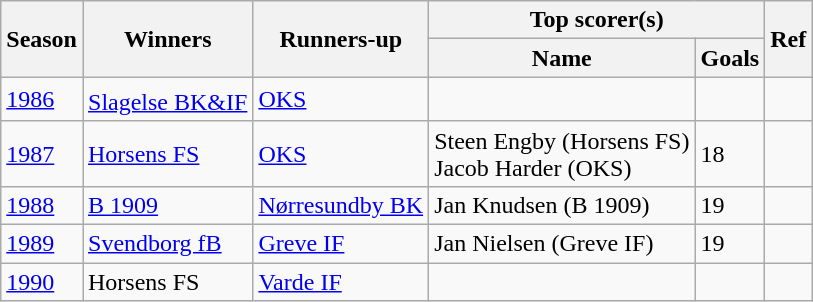<table class="wikitable plainrowheaders">
<tr>
<th rowspan=2>Season</th>
<th rowspan=2>Winners</th>
<th rowspan=2>Runners-up</th>
<th colspan=2>Top scorer(s)</th>
<th rowspan=2>Ref</th>
</tr>
<tr>
<th>Name</th>
<th>Goals</th>
</tr>
<tr>
<td><a href='#'>1986</a></td>
<td><a href='#'>Slagelse BK&IF</a><sup></sup></td>
<td><a href='#'>OKS</a></td>
<td></td>
<td></td>
<td></td>
</tr>
<tr>
<td><a href='#'>1987</a></td>
<td><a href='#'>Horsens FS</a></td>
<td><a href='#'>OKS</a></td>
<td>Steen Engby (Horsens FS)<br>Jacob Harder (OKS)</td>
<td>18</td>
<td></td>
</tr>
<tr>
<td><a href='#'>1988</a></td>
<td><a href='#'>B 1909</a></td>
<td><a href='#'>Nørresundby BK</a></td>
<td>Jan Knudsen (B 1909)</td>
<td>19</td>
<td></td>
</tr>
<tr>
<td><a href='#'>1989</a></td>
<td><a href='#'>Svendborg fB</a></td>
<td><a href='#'>Greve IF</a></td>
<td>Jan Nielsen (Greve IF)</td>
<td>19</td>
<td></td>
</tr>
<tr>
<td><a href='#'>1990</a></td>
<td>Horsens FS</td>
<td><a href='#'>Varde IF</a></td>
<td></td>
<td></td>
<td></td>
</tr>
</table>
